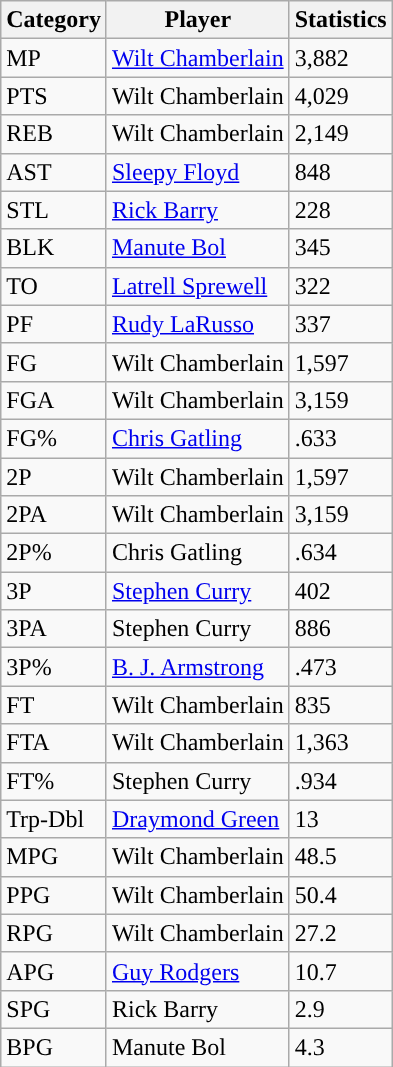<table class="wikitable">
<tr>
<th>Category</th>
<th>Player</th>
<th>Statistics</th>
</tr>
<tr>
<td>MP</td>
<td><a href='#'>Wilt Chamberlain</a></td>
<td>3,882</td>
</tr>
<tr>
<td>PTS</td>
<td>Wilt Chamberlain</td>
<td>4,029</td>
</tr>
<tr>
<td>REB</td>
<td>Wilt Chamberlain</td>
<td>2,149</td>
</tr>
<tr>
<td>AST</td>
<td><a href='#'>Sleepy Floyd</a></td>
<td>848</td>
</tr>
<tr>
<td>STL</td>
<td><a href='#'>Rick Barry</a></td>
<td>228</td>
</tr>
<tr>
<td>BLK</td>
<td><a href='#'>Manute Bol</a></td>
<td>345</td>
</tr>
<tr>
<td>TO</td>
<td><a href='#'>Latrell Sprewell</a></td>
<td>322</td>
</tr>
<tr>
<td>PF</td>
<td><a href='#'>Rudy LaRusso</a></td>
<td>337</td>
</tr>
<tr>
<td>FG</td>
<td>Wilt Chamberlain</td>
<td>1,597</td>
</tr>
<tr>
<td>FGA</td>
<td>Wilt Chamberlain</td>
<td>3,159</td>
</tr>
<tr>
<td>FG%</td>
<td><a href='#'>Chris Gatling</a></td>
<td>.633</td>
</tr>
<tr>
<td>2P</td>
<td>Wilt Chamberlain</td>
<td>1,597</td>
</tr>
<tr>
<td>2PA</td>
<td>Wilt Chamberlain</td>
<td>3,159</td>
</tr>
<tr>
<td>2P%</td>
<td>Chris Gatling</td>
<td>.634</td>
</tr>
<tr>
<td>3P</td>
<td><a href='#'>Stephen Curry</a></td>
<td>402</td>
</tr>
<tr>
<td>3PA</td>
<td>Stephen Curry</td>
<td>886</td>
</tr>
<tr>
<td>3P%</td>
<td><a href='#'>B. J. Armstrong</a></td>
<td>.473</td>
</tr>
<tr>
<td>FT</td>
<td>Wilt Chamberlain</td>
<td>835</td>
</tr>
<tr>
<td>FTA</td>
<td>Wilt Chamberlain</td>
<td>1,363</td>
</tr>
<tr>
<td>FT%</td>
<td>Stephen Curry</td>
<td>.934</td>
</tr>
<tr>
<td>Trp-Dbl</td>
<td><a href='#'>Draymond Green</a></td>
<td>13</td>
</tr>
<tr>
<td>MPG</td>
<td>Wilt Chamberlain</td>
<td>48.5</td>
</tr>
<tr>
<td>PPG</td>
<td>Wilt Chamberlain</td>
<td>50.4</td>
</tr>
<tr>
<td>RPG</td>
<td>Wilt Chamberlain</td>
<td>27.2</td>
</tr>
<tr>
<td>APG</td>
<td><a href='#'>Guy Rodgers</a></td>
<td>10.7</td>
</tr>
<tr>
<td>SPG</td>
<td>Rick Barry</td>
<td>2.9</td>
</tr>
<tr>
<td>BPG</td>
<td>Manute Bol</td>
<td>4.3</td>
</tr>
</table>
